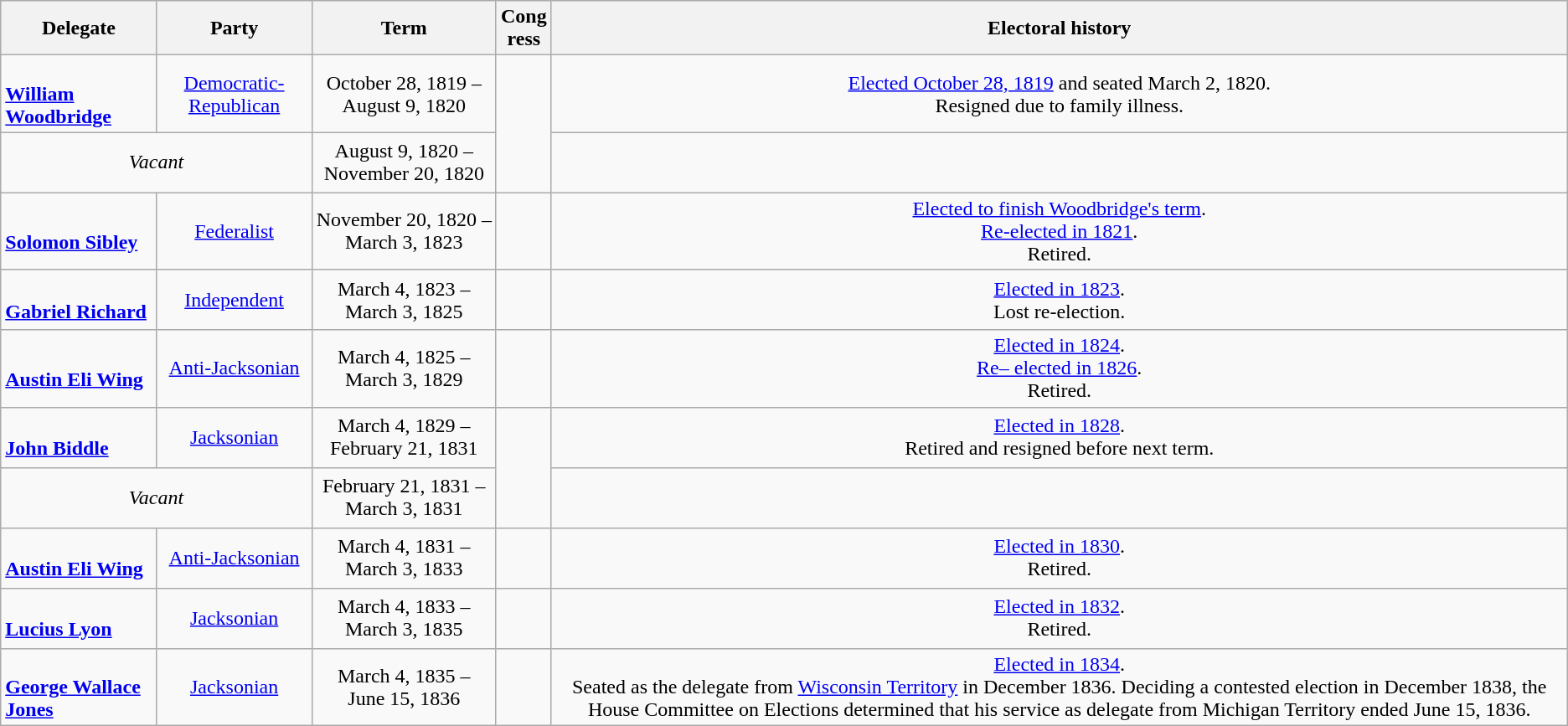<table class=wikitable style="text-align:center">
<tr>
<th>Delegate</th>
<th>Party</th>
<th>Term</th>
<th>Cong<br>ress</th>
<th>Electoral history</th>
</tr>
<tr style="height:3em">
<td align=left><br><strong><a href='#'>William Woodbridge</a></strong><br></td>
<td><a href='#'>Democratic-Republican</a></td>
<td nowrap>October 28, 1819 –<br>August 9, 1820</td>
<td rowspan=2></td>
<td><a href='#'>Elected October 28, 1819</a> and seated March 2, 1820.<br>Resigned due to family illness.</td>
</tr>
<tr style="height:3em">
<td colspan=2><em>Vacant</em></td>
<td nowrap>August 9, 1820 –<br>November 20, 1820</td>
<td></td>
</tr>
<tr style="height:3em">
<td align=left><br><strong><a href='#'>Solomon Sibley</a></strong><br></td>
<td><a href='#'>Federalist</a></td>
<td nowrap>November 20, 1820 –<br>March 3, 1823</td>
<td></td>
<td><a href='#'>Elected to finish Woodbridge's term</a>.<br><a href='#'>Re-elected in 1821</a>.<br>Retired.</td>
</tr>
<tr style="height:3em">
<td align=left><br><strong><a href='#'>Gabriel Richard</a></strong><br></td>
<td><a href='#'>Independent</a></td>
<td nowrap>March 4, 1823 –<br>March 3, 1825</td>
<td></td>
<td><a href='#'>Elected in 1823</a>.<br>Lost re-election.</td>
</tr>
<tr style="height:3em">
<td align=left><br><strong><a href='#'>Austin Eli Wing</a></strong><br></td>
<td><a href='#'>Anti-Jacksonian</a></td>
<td nowrap>March 4, 1825 –<br>March 3, 1829</td>
<td></td>
<td><a href='#'>Elected in 1824</a>.<br><a href='#'>Re– elected in 1826</a>.<br>Retired.</td>
</tr>
<tr style="height:3em">
<td align=left><br><strong><a href='#'>John Biddle</a></strong><br></td>
<td><a href='#'>Jacksonian</a></td>
<td nowrap>March 4, 1829 –<br>February 21, 1831</td>
<td rowspan=2></td>
<td><a href='#'>Elected in 1828</a>.<br>Retired and resigned before next term.</td>
</tr>
<tr style="height:3em">
<td colspan=2><em>Vacant</em></td>
<td nowrap>February 21, 1831 –<br>March 3, 1831</td>
<td></td>
</tr>
<tr style="height:3em">
<td align=left><br><strong><a href='#'>Austin Eli Wing</a></strong><br></td>
<td><a href='#'>Anti-Jacksonian</a></td>
<td nowrap>March 4, 1831 –<br>March 3, 1833</td>
<td></td>
<td><a href='#'>Elected in 1830</a>.<br>Retired.</td>
</tr>
<tr style="height:3em">
<td align=left><br><strong><a href='#'>Lucius Lyon</a></strong><br></td>
<td><a href='#'>Jacksonian</a></td>
<td nowrap>March 4, 1833 –<br>March 3, 1835</td>
<td></td>
<td><a href='#'>Elected in 1832</a>.<br>Retired.</td>
</tr>
<tr style="height:3em">
<td align=left><br><strong><a href='#'>George Wallace Jones</a></strong><br></td>
<td><a href='#'>Jacksonian</a></td>
<td nowrap>March 4, 1835 –<br>June 15, 1836</td>
<td></td>
<td><a href='#'>Elected in 1834</a>.<br>Seated as the delegate from <a href='#'>Wisconsin Territory</a> in December 1836. Deciding a contested election in December 1838, the House Committee on Elections determined that his service as delegate from Michigan Territory ended June 15, 1836.</td>
</tr>
</table>
